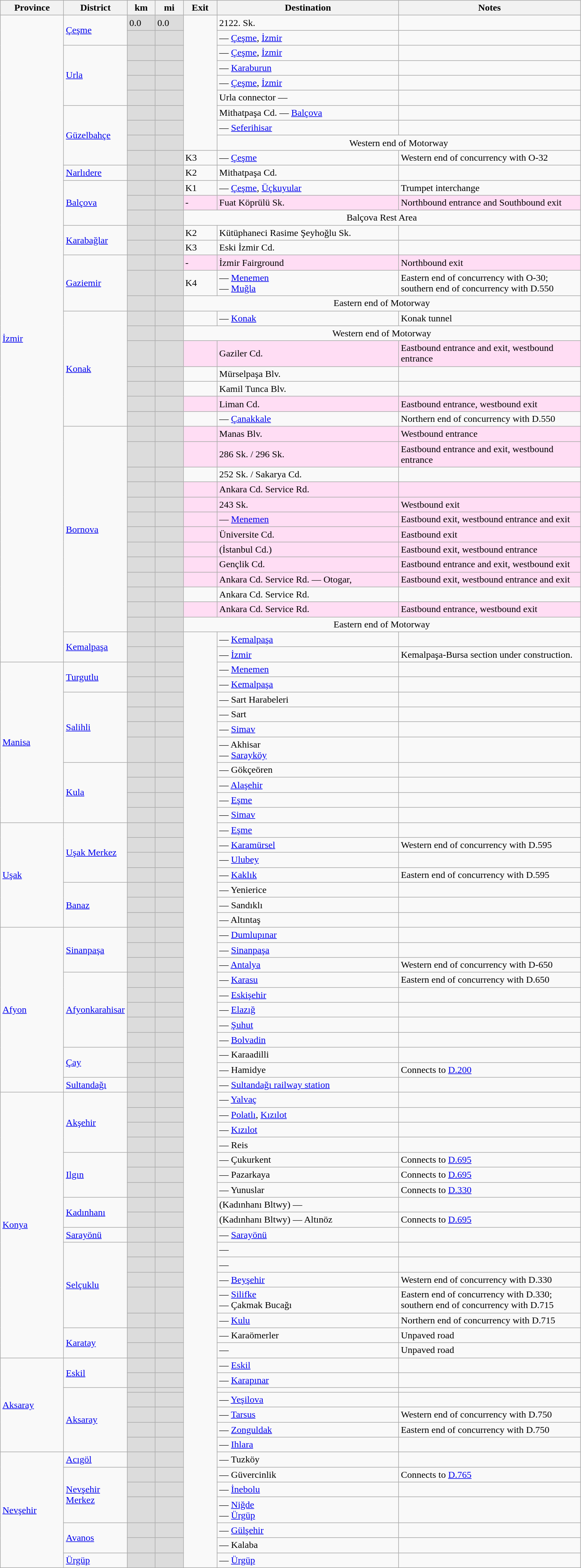<table class="wikitable">
<tr>
<th width=100>Province</th>
<th width=100>District</th>
<th width=40>km</th>
<th width=40>mi</th>
<th width=50>Exit</th>
<th width=300>Destination</th>
<th width=300>Notes</th>
</tr>
<tr>
<td rowspan="41"><a href='#'>İzmir</a></td>
<td rowspan="2"><a href='#'>Çeşme</a></td>
<td style='background: #dcdcdc'>0.0</td>
<td style='background: #dcdcdc'>0.0</td>
<td rowspan="9"></td>
<td>2122. Sk.</td>
<td></td>
</tr>
<tr>
<td style='background: #dcdcdc'></td>
<td style='background: #dcdcdc'></td>
<td> — <a href='#'>Çeşme</a>, <a href='#'>İzmir</a></td>
<td></td>
</tr>
<tr>
<td rowspan="4"><a href='#'>Urla</a></td>
<td style='background: #dcdcdc'></td>
<td style='background: #dcdcdc'></td>
<td> — <a href='#'>Çeşme</a>, <a href='#'>İzmir</a></td>
<td></td>
</tr>
<tr>
<td style='background: #dcdcdc'></td>
<td style='background: #dcdcdc'></td>
<td> — <a href='#'>Karaburun</a></td>
<td></td>
</tr>
<tr>
<td style='background: #dcdcdc'></td>
<td style='background: #dcdcdc'></td>
<td> — <a href='#'>Çeşme</a>, <a href='#'>İzmir</a></td>
<td></td>
</tr>
<tr>
<td style='background: #dcdcdc'></td>
<td style='background: #dcdcdc'></td>
<td>Urla connector — </td>
<td></td>
</tr>
<tr>
<td rowspan="4"><a href='#'>Güzelbahçe</a></td>
<td style='background: #dcdcdc'></td>
<td style='background: #dcdcdc'></td>
<td>Mithatpaşa Cd. — <a href='#'>Balçova</a></td>
<td></td>
</tr>
<tr>
<td style='background: #dcdcdc'></td>
<td style='background: #dcdcdc'></td>
<td> — <a href='#'>Seferihisar</a></td>
<td></td>
</tr>
<tr>
<td style='background: #dcdcdc'></td>
<td style='background: #dcdcdc'></td>
<td colspan="3" style="text-align:center;">Western end of Motorway</td>
</tr>
<tr>
<td style='background: #dcdcdc'></td>
<td style='background: #dcdcdc'></td>
<td>K3</td>
<td> — <a href='#'>Çeşme</a></td>
<td>Western end of concurrency with O-32</td>
</tr>
<tr>
<td><a href='#'>Narlıdere</a></td>
<td style='background: #dcdcdc'></td>
<td style='background: #dcdcdc'></td>
<td>K2</td>
<td>Mithatpaşa Cd.</td>
<td></td>
</tr>
<tr>
<td rowspan="3"><a href='#'>Balçova</a></td>
<td style='background: #dcdcdc'></td>
<td style='background: #dcdcdc'></td>
<td>K1</td>
<td> — <a href='#'>Çeşme</a>, <a href='#'>Üçkuyular</a></td>
<td>Trumpet interchange</td>
</tr>
<tr>
<td style='background: #dcdcdc'></td>
<td style='background: #dcdcdc'></td>
<td style='background: #FFDDF4'>-</td>
<td style='background: #FFDDF4'>Fuat Köprülü Sk.</td>
<td style='background: #FFDDF4'>Northbound entrance and Southbound exit</td>
</tr>
<tr>
<td style='background: #dcdcdc'></td>
<td style='background: #dcdcdc'></td>
<td colspan="3" style="text-align:center;">Balçova Rest Area</td>
</tr>
<tr>
<td rowspan="2"><a href='#'>Karabağlar</a></td>
<td style='background: #dcdcdc'></td>
<td style='background: #dcdcdc'></td>
<td>K2</td>
<td>Kütüphaneci Rasime Şeyhoğlu Sk.</td>
<td></td>
</tr>
<tr>
<td style='background: #dcdcdc'></td>
<td style='background: #dcdcdc'></td>
<td>K3</td>
<td>Eski İzmir Cd.</td>
<td></td>
</tr>
<tr>
<td rowspan="3"><a href='#'>Gaziemir</a></td>
<td style='background: #dcdcdc'></td>
<td style='background: #dcdcdc'></td>
<td style='background: #FFDDF4'>-</td>
<td style='background: #FFDDF4'>İzmir Fairground</td>
<td style='background: #FFDDF4'>Northbound exit</td>
</tr>
<tr>
<td style='background: #dcdcdc'></td>
<td style='background: #dcdcdc'></td>
<td>K4</td>
<td> — <a href='#'>Menemen</a><br> — <a href='#'>Muğla</a></td>
<td>Eastern end of concurrency with O-30; southern end of concurrency with D.550</td>
</tr>
<tr>
<td style='background: #dcdcdc'></td>
<td style='background: #dcdcdc'></td>
<td colspan="3" style="text-align:center;">Eastern end of Motorway</td>
</tr>
<tr>
<td rowspan="7"><a href='#'>Konak</a></td>
<td style='background: #dcdcdc'></td>
<td style='background: #dcdcdc'></td>
<td></td>
<td> — <a href='#'>Konak</a></td>
<td>Konak tunnel</td>
</tr>
<tr>
<td style='background: #dcdcdc'></td>
<td style='background: #dcdcdc'></td>
<td colspan="3" style="text-align:center;">Western end of Motorway</td>
</tr>
<tr>
<td style='background: #dcdcdc'></td>
<td style='background: #dcdcdc'></td>
<td style='background: #FFDDF4'></td>
<td style='background: #FFDDF4'>Gaziler Cd.</td>
<td style='background: #FFDDF4'>Eastbound entrance and exit, westbound entrance</td>
</tr>
<tr>
<td style='background: #dcdcdc'></td>
<td style='background: #dcdcdc'></td>
<td></td>
<td>Mürselpaşa Blv.</td>
<td></td>
</tr>
<tr>
<td style='background: #dcdcdc'></td>
<td style='background: #dcdcdc'></td>
<td></td>
<td>Kamil Tunca Blv.</td>
<td></td>
</tr>
<tr>
<td style='background: #dcdcdc'></td>
<td style='background: #dcdcdc'></td>
<td style='background: #FFDDF4'></td>
<td style='background: #FFDDF4'>Liman Cd.</td>
<td style='background: #FFDDF4'>Eastbound entrance, westbound exit</td>
</tr>
<tr>
<td style='background: #dcdcdc'></td>
<td style='background: #dcdcdc'></td>
<td></td>
<td> — <a href='#'>Çanakkale</a></td>
<td>Northern end of concurrency with D.550</td>
</tr>
<tr>
<td rowspan="13"><a href='#'>Bornova</a></td>
<td style='background: #dcdcdc'></td>
<td style='background: #dcdcdc'></td>
<td style='background: #FFDDF4'></td>
<td style='background: #FFDDF4'>Manas Blv.</td>
<td style='background: #FFDDF4'>Westbound entrance</td>
</tr>
<tr>
<td style='background: #dcdcdc'></td>
<td style='background: #dcdcdc'></td>
<td style='background: #FFDDF4'></td>
<td style='background: #FFDDF4'>286 Sk. / 296 Sk.</td>
<td style='background: #FFDDF4'>Eastbound entrance and exit, westbound entrance</td>
</tr>
<tr>
<td style='background: #dcdcdc'></td>
<td style='background: #dcdcdc'></td>
<td></td>
<td>252 Sk. / Sakarya Cd.</td>
<td></td>
</tr>
<tr>
<td style='background: #dcdcdc'></td>
<td style='background: #dcdcdc'></td>
<td style='background: #FFDDF4'></td>
<td style='background: #FFDDF4'>Ankara Cd. Service Rd.</td>
<td style='background: #FFDDF4'></td>
</tr>
<tr>
<td style='background: #dcdcdc'></td>
<td style='background: #dcdcdc'></td>
<td style='background: #FFDDF4'></td>
<td style='background: #FFDDF4'>243 Sk.</td>
<td style='background: #FFDDF4'>Westbound exit</td>
</tr>
<tr>
<td style='background: #dcdcdc'></td>
<td style='background: #dcdcdc'></td>
<td style='background: #FFDDF4'></td>
<td style='background: #FFDDF4'> — <a href='#'>Menemen</a></td>
<td style='background: #FFDDF4'>Eastbound exit, westbound entrance and exit</td>
</tr>
<tr>
<td style='background: #dcdcdc'></td>
<td style='background: #dcdcdc'></td>
<td style='background: #FFDDF4'></td>
<td style='background: #FFDDF4'>Üniversite Cd.</td>
<td style='background: #FFDDF4'>Eastbound exit</td>
</tr>
<tr>
<td style='background: #dcdcdc'></td>
<td style='background: #dcdcdc'></td>
<td style='background: #FFDDF4'></td>
<td style='background: #FFDDF4'> (İstanbul Cd.)</td>
<td style='background: #FFDDF4'>Eastbound exit, westbound entrance</td>
</tr>
<tr>
<td style='background: #dcdcdc'></td>
<td style='background: #dcdcdc'></td>
<td style='background: #FFDDF4'></td>
<td style='background: #FFDDF4'>Gençlik Cd.</td>
<td style='background: #FFDDF4'>Eastbound entrance and exit, westbound exit</td>
</tr>
<tr>
<td style='background: #dcdcdc'></td>
<td style='background: #dcdcdc'></td>
<td style='background: #FFDDF4'></td>
<td style='background: #FFDDF4'>Ankara Cd. Service Rd. — Otogar, </td>
<td style='background: #FFDDF4'>Eastbound exit, westbound entrance and exit</td>
</tr>
<tr>
<td style='background: #dcdcdc'></td>
<td style='background: #dcdcdc'></td>
<td></td>
<td>Ankara Cd. Service Rd.</td>
<td></td>
</tr>
<tr>
<td style='background: #dcdcdc'></td>
<td style='background: #dcdcdc'></td>
<td style='background: #FFDDF4'></td>
<td style='background: #FFDDF4'>Ankara Cd. Service Rd.</td>
<td style='background: #FFDDF4'>Eastbound entrance, westbound exit</td>
</tr>
<tr>
<td style='background: #dcdcdc'></td>
<td style='background: #dcdcdc'></td>
<td colspan="3" style="text-align:center;">Eastern end of Motorway</td>
</tr>
<tr>
<td rowspan="2"><a href='#'>Kemalpaşa</a></td>
<td style='background: #dcdcdc'></td>
<td style='background: #dcdcdc'></td>
<td rowspan="300"></td>
<td> — <a href='#'>Kemalpaşa</a></td>
<td></td>
</tr>
<tr>
<td style='background: #dcdcdc'></td>
<td style='background: #dcdcdc'></td>
<td> — <a href='#'>İzmir</a></td>
<td>Kemalpaşa-Bursa section under construction.</td>
</tr>
<tr>
<td rowspan="10"><a href='#'>Manisa</a></td>
<td rowspan="2"><a href='#'>Turgutlu</a></td>
<td style='background: #dcdcdc'></td>
<td style='background: #dcdcdc'></td>
<td> — <a href='#'>Menemen</a></td>
<td></td>
</tr>
<tr>
<td style='background: #dcdcdc'></td>
<td style='background: #dcdcdc'></td>
<td> — <a href='#'>Kemalpaşa</a></td>
<td></td>
</tr>
<tr>
<td rowspan="4"><a href='#'>Salihli</a></td>
<td style='background: #dcdcdc'></td>
<td style='background: #dcdcdc'></td>
<td> — Sart Harabeleri</td>
<td></td>
</tr>
<tr>
<td style='background: #dcdcdc'></td>
<td style='background: #dcdcdc'></td>
<td> — Sart</td>
<td></td>
</tr>
<tr>
<td style='background: #dcdcdc'></td>
<td style='background: #dcdcdc'></td>
<td> — <a href='#'>Simav</a></td>
<td></td>
</tr>
<tr>
<td style='background: #dcdcdc'></td>
<td style='background: #dcdcdc'></td>
<td> — Akhisar<br> — <a href='#'>Sarayköy</a></td>
<td></td>
</tr>
<tr>
<td rowspan="4"><a href='#'>Kula</a></td>
<td style='background: #dcdcdc'></td>
<td style='background: #dcdcdc'></td>
<td> — Gökçeören</td>
<td></td>
</tr>
<tr>
<td style='background: #dcdcdc'></td>
<td style='background: #dcdcdc'></td>
<td> — <a href='#'>Alaşehir</a></td>
<td></td>
</tr>
<tr>
<td style='background: #dcdcdc'></td>
<td style='background: #dcdcdc'></td>
<td> — <a href='#'>Eşme</a></td>
<td></td>
</tr>
<tr>
<td style='background: #dcdcdc'></td>
<td style='background: #dcdcdc'></td>
<td> — <a href='#'>Simav</a></td>
<td></td>
</tr>
<tr>
<td rowspan="7"><a href='#'>Uşak</a></td>
<td rowspan="4"><a href='#'>Uşak Merkez</a></td>
<td style='background: #dcdcdc'></td>
<td style='background: #dcdcdc'></td>
<td> — <a href='#'>Eşme</a></td>
<td></td>
</tr>
<tr>
<td style='background: #dcdcdc'></td>
<td style='background: #dcdcdc'></td>
<td> — <a href='#'>Karamürsel</a></td>
<td>Western end of concurrency with D.595</td>
</tr>
<tr>
<td style='background: #dcdcdc'></td>
<td style='background: #dcdcdc'></td>
<td> — <a href='#'>Ulubey</a></td>
<td></td>
</tr>
<tr>
<td style='background: #dcdcdc'></td>
<td style='background: #dcdcdc'></td>
<td> — <a href='#'>Kaklık</a></td>
<td>Eastern end of concurrency with D.595</td>
</tr>
<tr>
<td rowspan="3"><a href='#'>Banaz</a></td>
<td style='background: #dcdcdc'></td>
<td style='background: #dcdcdc'></td>
<td> — Yenierice</td>
<td></td>
</tr>
<tr>
<td style='background: #dcdcdc'></td>
<td style='background: #dcdcdc'></td>
<td> — Sandıklı</td>
<td></td>
</tr>
<tr>
<td style='background: #dcdcdc'></td>
<td style='background: #dcdcdc'></td>
<td> — Altıntaş</td>
<td></td>
</tr>
<tr>
<td rowspan=11"><a href='#'>Afyon</a></td>
<td rowspan="3"><a href='#'>Sinanpaşa</a></td>
<td style='background: #dcdcdc'></td>
<td style='background: #dcdcdc'></td>
<td> — <a href='#'>Dumlupınar</a></td>
<td></td>
</tr>
<tr>
<td style='background: #dcdcdc'></td>
<td style='background: #dcdcdc'></td>
<td> — <a href='#'>Sinanpaşa</a></td>
<td></td>
</tr>
<tr>
<td style='background: #dcdcdc'></td>
<td style='background: #dcdcdc'></td>
<td> — <a href='#'>Antalya</a></td>
<td>Western end of concurrency with D-650</td>
</tr>
<tr>
<td rowspan="5"><a href='#'>Afyonkarahisar</a></td>
<td style='background: #dcdcdc'></td>
<td style='background: #dcdcdc'></td>
<td> — <a href='#'>Karasu</a></td>
<td>Eastern end of concurrency with D.650</td>
</tr>
<tr>
<td style='background: #dcdcdc'></td>
<td style='background: #dcdcdc'></td>
<td> — <a href='#'>Eskişehir</a></td>
<td></td>
</tr>
<tr>
<td style='background: #dcdcdc'></td>
<td style='background: #dcdcdc'></td>
<td> — <a href='#'>Elazığ</a></td>
<td></td>
</tr>
<tr>
<td style='background: #dcdcdc'></td>
<td style='background: #dcdcdc'></td>
<td> — <a href='#'>Şuhut</a></td>
<td></td>
</tr>
<tr>
<td style='background: #dcdcdc'></td>
<td style='background: #dcdcdc'></td>
<td> — <a href='#'>Bolvadin</a></td>
<td></td>
</tr>
<tr>
<td rowspan="2"><a href='#'>Çay</a></td>
<td style='background: #dcdcdc'></td>
<td style='background: #dcdcdc'></td>
<td> — Karaadilli</td>
<td></td>
</tr>
<tr>
<td style='background: #dcdcdc'></td>
<td style='background: #dcdcdc'></td>
<td> — Hamidye</td>
<td>Connects to <span><a href='#'>D.200</a></span></td>
</tr>
<tr>
<td><a href='#'>Sultandağı</a></td>
<td style='background: #dcdcdc'></td>
<td style='background: #dcdcdc'></td>
<td> — <a href='#'>Sultandağı railway station</a></td>
<td></td>
</tr>
<tr>
<td rowspan="17"><a href='#'>Konya</a></td>
<td rowspan="4"><a href='#'>Akşehir</a></td>
<td style='background: #dcdcdc'></td>
<td style='background: #dcdcdc'></td>
<td> — <a href='#'>Yalvaç</a></td>
<td></td>
</tr>
<tr>
<td style='background: #dcdcdc'></td>
<td style='background: #dcdcdc'></td>
<td> — <a href='#'>Polatlı</a>, <a href='#'>Kızılot</a></td>
<td></td>
</tr>
<tr>
<td style='background: #dcdcdc'></td>
<td style='background: #dcdcdc'></td>
<td> — <a href='#'>Kızılot</a></td>
<td></td>
</tr>
<tr>
<td style='background: #dcdcdc'></td>
<td style='background: #dcdcdc'></td>
<td> — Reis</td>
<td></td>
</tr>
<tr>
<td rowspan="3"><a href='#'>Ilgın</a></td>
<td style='background: #dcdcdc'></td>
<td style='background: #dcdcdc'></td>
<td> — Çukurkent</td>
<td>Connects to <span><a href='#'>D.695</a></span></td>
</tr>
<tr>
<td style='background: #dcdcdc'></td>
<td style='background: #dcdcdc'></td>
<td> — Pazarkaya</td>
<td>Connects to <span><a href='#'>D.695</a></span></td>
</tr>
<tr>
<td style='background: #dcdcdc'></td>
<td style='background: #dcdcdc'></td>
<td> — Yunuslar</td>
<td>Connects to <span><a href='#'>D.330</a></span></td>
</tr>
<tr>
<td rowspan="2"><a href='#'>Kadınhanı</a></td>
<td style='background: #dcdcdc'></td>
<td style='background: #dcdcdc'></td>
<td> (Kadınhanı Bltwy) — </td>
<td></td>
</tr>
<tr>
<td style='background: #dcdcdc'></td>
<td style='background: #dcdcdc'></td>
<td> (Kadınhanı Bltwy) — Altınöz</td>
<td>Connects to <span><a href='#'>D.695</a></span></td>
</tr>
<tr>
<td><a href='#'>Sarayönü</a></td>
<td style='background: #dcdcdc'></td>
<td style='background: #dcdcdc'></td>
<td> — <a href='#'>Sarayönü</a></td>
<td></td>
</tr>
<tr>
<td rowspan="5"><a href='#'>Selçuklu</a></td>
<td style='background: #dcdcdc'></td>
<td style='background: #dcdcdc'></td>
<td> — </td>
<td></td>
</tr>
<tr>
<td style='background: #dcdcdc'></td>
<td style='background: #dcdcdc'></td>
<td> — </td>
<td></td>
</tr>
<tr>
<td style='background: #dcdcdc'></td>
<td style='background: #dcdcdc'></td>
<td> — <a href='#'>Beyşehir</a></td>
<td>Western end of concurrency with D.330</td>
</tr>
<tr>
<td style='background: #dcdcdc'></td>
<td style='background: #dcdcdc'></td>
<td> — <a href='#'>Silifke</a><br> — Çakmak Bucağı</td>
<td>Eastern end of concurrency with D.330; southern end of concurrency with D.715</td>
</tr>
<tr>
<td style='background: #dcdcdc'></td>
<td style='background: #dcdcdc'></td>
<td> — <a href='#'>Kulu</a></td>
<td>Northern end of concurrency with D.715</td>
</tr>
<tr>
<td rowspan="2"><a href='#'>Karatay</a></td>
<td style='background: #dcdcdc'></td>
<td style='background: #dcdcdc'></td>
<td> — Karaömerler</td>
<td>Unpaved road</td>
</tr>
<tr>
<td style='background: #dcdcdc'></td>
<td style='background: #dcdcdc'></td>
<td> — </td>
<td>Unpaved road</td>
</tr>
<tr>
<td rowspan=7"><a href='#'>Aksaray</a></td>
<td rowspan="2"><a href='#'>Eskil</a></td>
<td style='background: #dcdcdc'></td>
<td style='background: #dcdcdc'></td>
<td> — <a href='#'>Eskil</a></td>
<td></td>
</tr>
<tr>
<td style='background: #dcdcdc'></td>
<td style='background: #dcdcdc'></td>
<td> — <a href='#'>Karapınar</a></td>
<td></td>
</tr>
<tr>
<td rowspan="5"><a href='#'>Aksaray</a></td>
<td style='background: #dcdcdc'></td>
<td style='background: #dcdcdc'></td>
<td></td>
<td></td>
</tr>
<tr>
<td style='background: #dcdcdc'></td>
<td style='background: #dcdcdc'></td>
<td> — <a href='#'>Yeşilova</a></td>
<td></td>
</tr>
<tr>
<td style='background: #dcdcdc'></td>
<td style='background: #dcdcdc'></td>
<td> — <a href='#'>Tarsus</a></td>
<td>Western end of concurrency with D.750</td>
</tr>
<tr>
<td style='background: #dcdcdc'></td>
<td style='background: #dcdcdc'></td>
<td> — <a href='#'>Zonguldak</a></td>
<td>Eastern end of concurrency with D.750</td>
</tr>
<tr>
<td style='background: #dcdcdc'></td>
<td style='background: #dcdcdc'></td>
<td> — <a href='#'>Ihlara</a></td>
<td></td>
</tr>
<tr>
<td rowspan=7"><a href='#'>Nevşehir</a></td>
<td><a href='#'>Acıgöl</a></td>
<td style='background: #dcdcdc'></td>
<td style='background: #dcdcdc'></td>
<td> — Tuzköy</td>
<td></td>
</tr>
<tr>
<td rowspan="3"><a href='#'>Nevşehir Merkez</a></td>
<td style='background: #dcdcdc'></td>
<td style='background: #dcdcdc'></td>
<td> — Güvercinlik</td>
<td>Connects to <span><a href='#'>D.765</a></span></td>
</tr>
<tr>
<td style='background: #dcdcdc'></td>
<td style='background: #dcdcdc'></td>
<td> — <a href='#'>İnebolu</a></td>
<td></td>
</tr>
<tr>
<td style='background: #dcdcdc'></td>
<td style='background: #dcdcdc'></td>
<td> — <a href='#'>Niğde</a><br> — <a href='#'>Ürgüp</a></td>
<td></td>
</tr>
<tr>
<td rowspan="2"><a href='#'>Avanos</a></td>
<td style='background: #dcdcdc'></td>
<td style='background: #dcdcdc'></td>
<td> — <a href='#'>Gülşehir</a></td>
<td></td>
</tr>
<tr>
<td style='background: #dcdcdc'></td>
<td style='background: #dcdcdc'></td>
<td> — Kalaba</td>
<td></td>
</tr>
<tr>
<td><a href='#'>Ürgüp</a></td>
<td style='background: #dcdcdc'></td>
<td style='background: #dcdcdc'></td>
<td> — <a href='#'>Ürgüp</a></td>
<td></td>
</tr>
</table>
